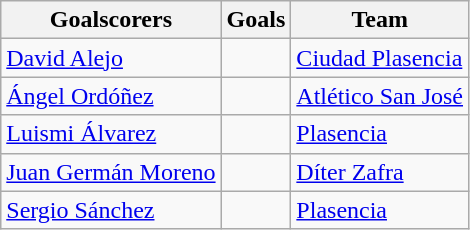<table class="wikitable">
<tr>
<th>Goalscorers</th>
<th>Goals</th>
<th>Team</th>
</tr>
<tr>
<td> <a href='#'>David Alejo</a></td>
<td></td>
<td><a href='#'>Ciudad Plasencia</a></td>
</tr>
<tr>
<td> <a href='#'>Ángel Ordóñez</a></td>
<td></td>
<td><a href='#'>Atlético San José</a></td>
</tr>
<tr>
<td> <a href='#'>Luismi Álvarez</a></td>
<td></td>
<td><a href='#'>Plasencia</a></td>
</tr>
<tr>
<td> <a href='#'>Juan Germán Moreno</a></td>
<td></td>
<td><a href='#'>Díter Zafra</a></td>
</tr>
<tr>
<td> <a href='#'>Sergio Sánchez</a></td>
<td></td>
<td><a href='#'>Plasencia</a></td>
</tr>
</table>
